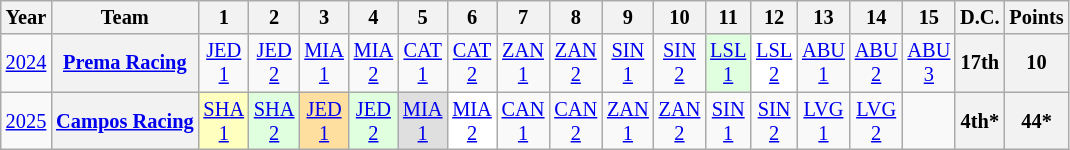<table class="wikitable" style="text-align:center; font-size:85%;">
<tr>
<th scope="col">Year</th>
<th scope="col">Team</th>
<th scope="col">1</th>
<th scope="col">2</th>
<th scope="col">3</th>
<th scope="col">4</th>
<th scope="col">5</th>
<th scope="col">6</th>
<th scope="col">7</th>
<th scope="col">8</th>
<th scope="col">9</th>
<th scope="col">10</th>
<th scope="col">11</th>
<th scope="col">12</th>
<th scope="col">13</th>
<th scope="col">14</th>
<th scope="col">15</th>
<th scope="col">D.C.</th>
<th scope="col">Points</th>
</tr>
<tr>
<td scope="row"><a href='#'>2024</a></td>
<th nowrap><a href='#'>Prema Racing</a></th>
<td><a href='#'>JED<br>1</a></td>
<td><a href='#'>JED<br>2</a></td>
<td><a href='#'>MIA<br>1</a></td>
<td><a href='#'>MIA<br>2</a></td>
<td><a href='#'>CAT<br>1</a></td>
<td><a href='#'>CAT<br>2</a></td>
<td><a href='#'>ZAN<br>1</a></td>
<td><a href='#'>ZAN<br>2</a></td>
<td><a href='#'>SIN<br>1</a></td>
<td><a href='#'>SIN<br>2</a></td>
<td style="background:#DFFFDF;"><a href='#'>LSL<br>1</a><br></td>
<td style="background:#FFFFFF;"><a href='#'>LSL<br>2</a><br></td>
<td><a href='#'>ABU<br>1</a></td>
<td><a href='#'>ABU<br>2</a></td>
<td><a href='#'>ABU<br>3</a></td>
<th>17th</th>
<th>10</th>
</tr>
<tr>
<td scope="row"><a href='#'>2025</a></td>
<th><a href='#'>Campos Racing</a></th>
<td style="background:#FFFFBF;"><a href='#'>SHA<br>1</a><br></td>
<td style="background:#DFFFDF;"><a href='#'>SHA<br>2</a><br></td>
<td style="background:#FFDF9F;"><a href='#'>JED<br>1</a><br></td>
<td style="background:#DFFFDF;"><a href='#'>JED<br>2</a><br></td>
<td style="background:#DFDFDF;"><a href='#'>MIA<br>1</a><br></td>
<td style="background:#FFFFFF;"><a href='#'>MIA<br>2</a><br></td>
<td style="background:#;"><a href='#'>CAN<br>1</a><br></td>
<td style="background:#;"><a href='#'>CAN<br>2</a><br></td>
<td style="background:#;"><a href='#'>ZAN<br>1</a><br></td>
<td style="background:#;"><a href='#'>ZAN<br>2</a><br></td>
<td style="background:#;"><a href='#'>SIN<br>1</a><br></td>
<td style="background:#;"><a href='#'>SIN<br>2</a><br></td>
<td style="background:#;"><a href='#'>LVG<br>1</a><br></td>
<td style="background:#;"><a href='#'>LVG<br>2</a><br></td>
<td></td>
<th>4th*</th>
<th>44*</th>
</tr>
</table>
